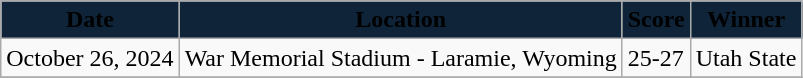<table class="wikitable">
<tr bgcolor=#0F2439 align=center>
<td><span><strong>Date</strong></span></td>
<td><span><strong>Location</strong></span></td>
<td><span><strong>Score</strong></span></td>
<td><span><strong>Winner</strong></span></td>
</tr>
<tr>
<td>October 26, 2024</td>
<td>War Memorial Stadium - Laramie, Wyoming</td>
<td>25-27</td>
<td>Utah State</td>
</tr>
<tr>
</tr>
</table>
